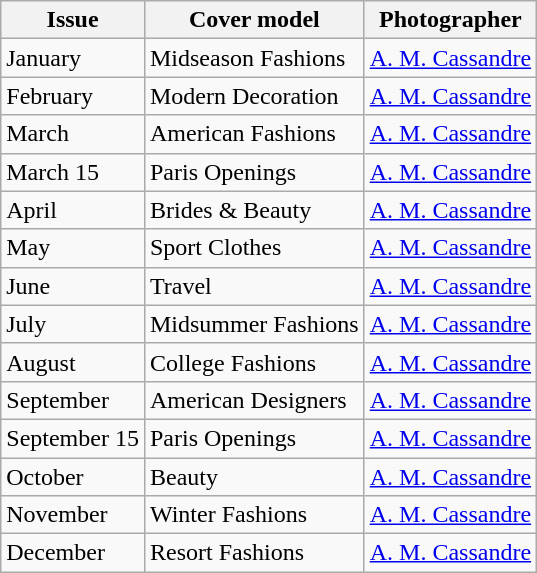<table class="sortable wikitable">
<tr>
<th>Issue</th>
<th>Cover model</th>
<th>Photographer</th>
</tr>
<tr>
<td>January</td>
<td>Midseason Fashions</td>
<td><a href='#'>A. M. Cassandre</a></td>
</tr>
<tr>
<td>February</td>
<td>Modern Decoration</td>
<td><a href='#'>A. M. Cassandre</a></td>
</tr>
<tr>
<td>March</td>
<td>American Fashions</td>
<td><a href='#'>A. M. Cassandre</a></td>
</tr>
<tr>
<td>March 15</td>
<td>Paris Openings</td>
<td><a href='#'>A. M. Cassandre</a></td>
</tr>
<tr>
<td>April</td>
<td>Brides & Beauty</td>
<td><a href='#'>A. M. Cassandre</a></td>
</tr>
<tr>
<td>May</td>
<td>Sport Clothes</td>
<td><a href='#'>A. M. Cassandre</a></td>
</tr>
<tr>
<td>June</td>
<td>Travel</td>
<td><a href='#'>A. M. Cassandre</a></td>
</tr>
<tr>
<td>July</td>
<td>Midsummer Fashions</td>
<td><a href='#'>A. M. Cassandre</a></td>
</tr>
<tr>
<td>August</td>
<td>College Fashions</td>
<td><a href='#'>A. M. Cassandre</a></td>
</tr>
<tr>
<td>September</td>
<td>American Designers</td>
<td><a href='#'>A. M. Cassandre</a></td>
</tr>
<tr>
<td>September 15</td>
<td>Paris Openings</td>
<td><a href='#'>A. M. Cassandre</a></td>
</tr>
<tr>
<td>October</td>
<td>Beauty</td>
<td><a href='#'>A. M. Cassandre</a></td>
</tr>
<tr>
<td>November</td>
<td>Winter Fashions</td>
<td><a href='#'>A. M. Cassandre</a></td>
</tr>
<tr>
<td>December</td>
<td>Resort Fashions</td>
<td><a href='#'>A. M. Cassandre</a></td>
</tr>
</table>
